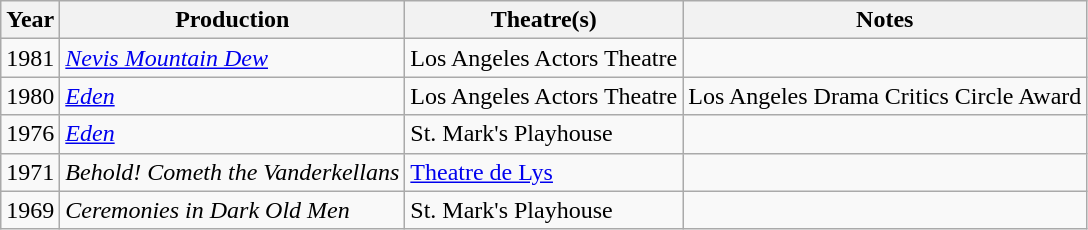<table class="wikitable">
<tr>
<th>Year</th>
<th>Production</th>
<th>Theatre(s)</th>
<th>Notes</th>
</tr>
<tr>
<td rowspan=1>1981</td>
<td><em><a href='#'>Nevis Mountain Dew</a></em></td>
<td>Los Angeles Actors Theatre</td>
<td></td>
</tr>
<tr>
<td>1980</td>
<td><em><a href='#'>Eden</a></em></td>
<td>Los Angeles Actors Theatre</td>
<td>Los Angeles Drama Critics Circle Award</td>
</tr>
<tr>
<td>1976</td>
<td><em><a href='#'>Eden</a></em></td>
<td>St. Mark's Playhouse</td>
<td></td>
</tr>
<tr>
<td>1971</td>
<td><em>Behold! Cometh the Vanderkellans</em></td>
<td><a href='#'>Theatre de Lys</a></td>
<td></td>
</tr>
<tr>
<td>1969</td>
<td><em>Ceremonies in Dark Old Men</em></td>
<td>St. Mark's Playhouse</td>
<td></td>
</tr>
</table>
